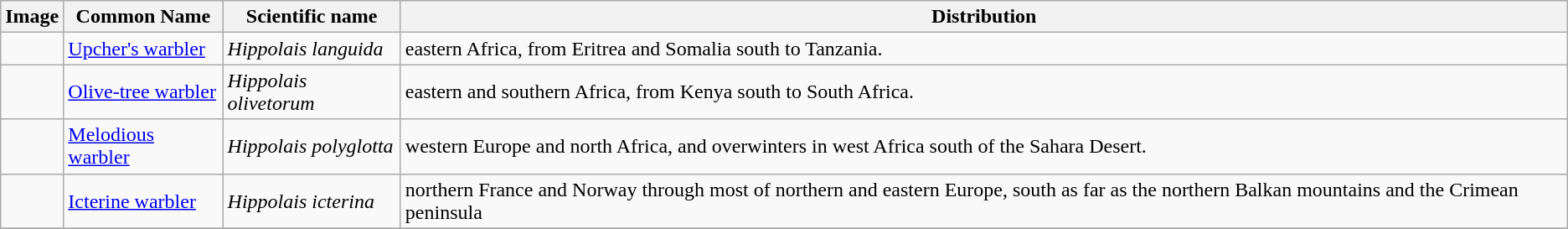<table class="wikitable">
<tr>
<th>Image</th>
<th>Common Name</th>
<th>Scientific name</th>
<th>Distribution</th>
</tr>
<tr>
<td></td>
<td><a href='#'>Upcher's warbler</a></td>
<td><em>Hippolais languida</em></td>
<td>eastern Africa, from Eritrea and Somalia south to Tanzania.</td>
</tr>
<tr>
<td></td>
<td><a href='#'>Olive-tree warbler</a></td>
<td><em>Hippolais olivetorum</em></td>
<td>eastern and southern Africa, from Kenya south to South Africa.</td>
</tr>
<tr>
<td></td>
<td><a href='#'>Melodious warbler</a></td>
<td><em>Hippolais polyglotta</em></td>
<td>western Europe and north Africa, and overwinters in west Africa south of the Sahara Desert.</td>
</tr>
<tr>
<td></td>
<td><a href='#'>Icterine warbler</a></td>
<td><em>Hippolais icterina</em></td>
<td>northern France and Norway through most of northern and eastern Europe, south as far as the northern Balkan mountains and the Crimean peninsula</td>
</tr>
<tr>
</tr>
</table>
